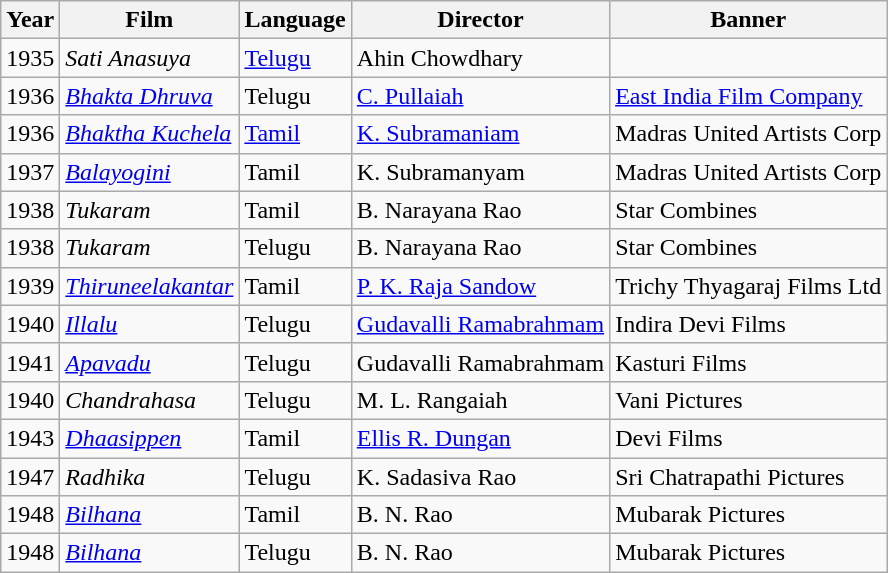<table class="wikitable sortable">
<tr>
<th>Year</th>
<th>Film</th>
<th>Language</th>
<th>Director</th>
<th>Banner</th>
</tr>
<tr>
<td>1935</td>
<td><em>Sati Anasuya</em></td>
<td><a href='#'>Telugu</a></td>
<td>Ahin Chowdhary</td>
<td></td>
</tr>
<tr>
<td>1936</td>
<td><em><a href='#'>Bhakta Dhruva</a></em></td>
<td>Telugu</td>
<td><a href='#'>C. Pullaiah</a></td>
<td><a href='#'>East India Film Company</a></td>
</tr>
<tr>
<td>1936</td>
<td><em><a href='#'>Bhaktha Kuchela</a></em></td>
<td><a href='#'>Tamil</a></td>
<td><a href='#'>K. Subramaniam</a></td>
<td>Madras United Artists Corp</td>
</tr>
<tr>
<td>1937</td>
<td><em><a href='#'>Balayogini</a></em></td>
<td>Tamil</td>
<td>K. Subramanyam</td>
<td>Madras United Artists Corp</td>
</tr>
<tr>
<td>1938</td>
<td><em>Tukaram</em></td>
<td>Tamil</td>
<td>B. Narayana Rao</td>
<td>Star Combines</td>
</tr>
<tr>
<td>1938</td>
<td><em>Tukaram</em></td>
<td>Telugu</td>
<td>B. Narayana Rao</td>
<td>Star Combines</td>
</tr>
<tr>
<td>1939</td>
<td><em><a href='#'>Thiruneelakantar</a></em></td>
<td>Tamil</td>
<td><a href='#'>P. K. Raja Sandow</a></td>
<td>Trichy Thyagaraj Films Ltd</td>
</tr>
<tr>
<td>1940</td>
<td><em><a href='#'>Illalu</a></em></td>
<td>Telugu</td>
<td><a href='#'>Gudavalli Ramabrahmam</a></td>
<td>Indira Devi Films</td>
</tr>
<tr>
<td>1941</td>
<td><em><a href='#'>Apavadu</a></em></td>
<td>Telugu</td>
<td>Gudavalli Ramabrahmam</td>
<td>Kasturi Films</td>
</tr>
<tr>
<td>1940</td>
<td><em>Chandrahasa</em></td>
<td>Telugu</td>
<td>M. L. Rangaiah</td>
<td>Vani Pictures</td>
</tr>
<tr>
<td>1943</td>
<td><em><a href='#'>Dhaasippen</a></em></td>
<td>Tamil</td>
<td><a href='#'>Ellis R. Dungan</a></td>
<td>Devi Films</td>
</tr>
<tr>
<td>1947</td>
<td><em>Radhika</em></td>
<td>Telugu</td>
<td>K. Sadasiva Rao</td>
<td>Sri Chatrapathi Pictures</td>
</tr>
<tr>
<td>1948</td>
<td><em><a href='#'>Bilhana</a></em></td>
<td>Tamil</td>
<td>B. N. Rao</td>
<td>Mubarak Pictures</td>
</tr>
<tr>
<td>1948</td>
<td><em><a href='#'>Bilhana</a></em></td>
<td>Telugu</td>
<td>B. N. Rao</td>
<td>Mubarak Pictures</td>
</tr>
</table>
